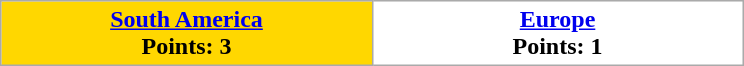<table class="wikitable" style="margin:auto; text-align:center; font-weight:bold;">
<tr>
<td style="background-color:gold; width:15em;"><a href='#'>South America</a><br>Points: 3</td>
<td style="background-color:white; width:15em;"><a href='#'>Europe</a><br>Points: 1</td>
</tr>
</table>
